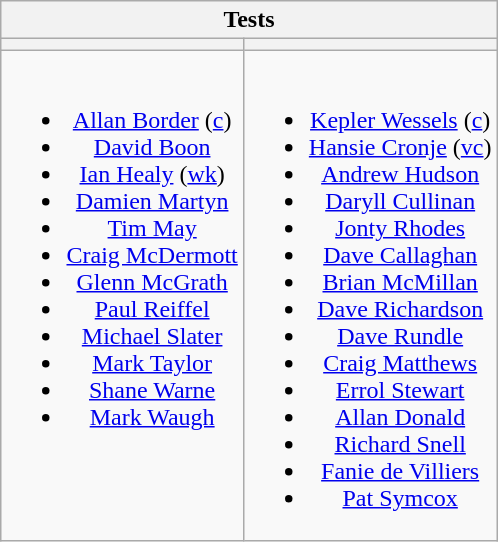<table class="wikitable" style="text-align:center; margin:auto">
<tr>
<th colspan=2>Tests</th>
</tr>
<tr>
<th></th>
<th></th>
</tr>
<tr style="vertical-align:top">
<td><br><ul><li><a href='#'>Allan Border</a> (<a href='#'>c</a>)</li><li><a href='#'>David Boon</a></li><li><a href='#'>Ian Healy</a> (<a href='#'>wk</a>)</li><li><a href='#'>Damien Martyn</a></li><li><a href='#'>Tim May</a></li><li><a href='#'>Craig McDermott</a></li><li><a href='#'>Glenn McGrath</a></li><li><a href='#'>Paul Reiffel</a></li><li><a href='#'>Michael Slater</a></li><li><a href='#'>Mark Taylor</a></li><li><a href='#'>Shane Warne</a></li><li><a href='#'>Mark Waugh</a></li></ul></td>
<td><br><ul><li><a href='#'>Kepler Wessels</a> (<a href='#'>c</a>)</li><li><a href='#'>Hansie Cronje</a>  (<a href='#'>vc</a>)</li><li><a href='#'>Andrew Hudson</a></li><li><a href='#'>Daryll Cullinan</a></li><li><a href='#'>Jonty Rhodes</a></li><li><a href='#'>Dave Callaghan</a></li><li><a href='#'>Brian McMillan</a></li><li><a href='#'>Dave Richardson</a></li><li><a href='#'>Dave Rundle</a></li><li><a href='#'>Craig Matthews</a></li><li><a href='#'>Errol Stewart</a></li><li><a href='#'>Allan Donald</a></li><li><a href='#'>Richard Snell</a></li><li><a href='#'>Fanie de Villiers</a></li><li><a href='#'>Pat Symcox</a></li></ul></td>
</tr>
</table>
